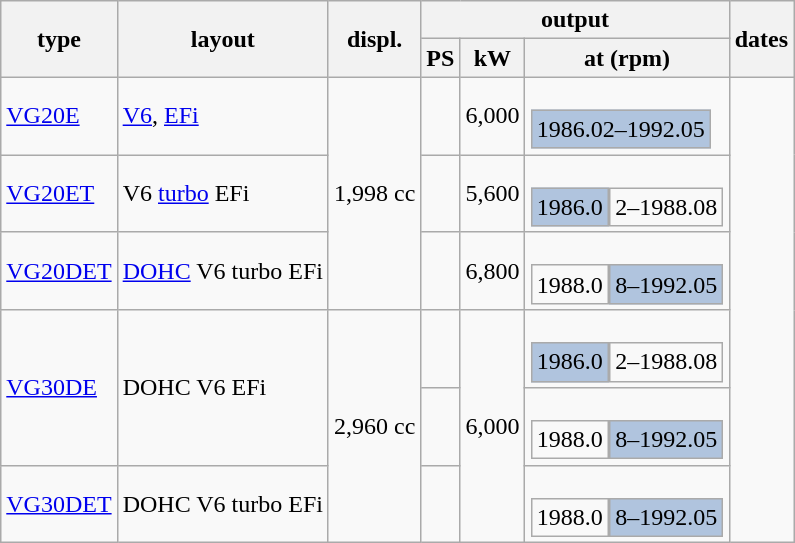<table class="wikitable">
<tr>
<th rowspan="2">type</th>
<th rowspan="2">layout</th>
<th rowspan="2">displ.</th>
<th colspan="3">output</th>
<th rowspan="2">dates</th>
</tr>
<tr>
<th>PS</th>
<th>kW</th>
<th>at (rpm)</th>
</tr>
<tr>
<td><a href='#'>VG20E</a></td>
<td><a href='#'>V6</a>, <a href='#'>EFi</a></td>
<td rowspan="3">1,998 cc</td>
<td></td>
<td>6,000</td>
<td><br><table cellpadding="0" cellspacing="0">
<tr>
<td style="background: #B0C4DE;">1986.02–1992.05</td>
</tr>
</table>
</td>
</tr>
<tr>
<td><a href='#'>VG20ET</a></td>
<td>V6 <a href='#'>turbo</a> EFi</td>
<td></td>
<td>5,600</td>
<td><br><table cellpadding="0" cellspacing="0">
<tr>
<td style="background: #B0C4DE;">1986.0</td>
<td>2–1988.08</td>
</tr>
</table>
</td>
</tr>
<tr>
<td><a href='#'>VG20DET</a></td>
<td><a href='#'>DOHC</a> V6 turbo EFi</td>
<td></td>
<td>6,800</td>
<td><br><table cellpadding="0" cellspacing="0">
<tr>
<td>1988.0</td>
<td style="background: #B0C4DE;">8–1992.05</td>
</tr>
</table>
</td>
</tr>
<tr>
<td rowspan="2"><a href='#'>VG30DE</a></td>
<td rowspan="2">DOHC V6 EFi</td>
<td rowspan="3">2,960 cc</td>
<td></td>
<td rowspan="3">6,000</td>
<td><br><table cellpadding="0" cellspacing="0">
<tr>
<td style="background: #B0C4DE;">1986.0</td>
<td>2–1988.08</td>
</tr>
</table>
</td>
</tr>
<tr>
<td></td>
<td><br><table cellpadding="0" cellspacing="0">
<tr>
<td>1988.0</td>
<td style="background: #B0C4DE;">8–1992.05</td>
</tr>
</table>
</td>
</tr>
<tr>
<td><a href='#'>VG30DET</a></td>
<td>DOHC V6 turbo EFi</td>
<td></td>
<td><br><table cellpadding="0" cellspacing="0">
<tr>
<td>1988.0</td>
<td style="background: #B0C4DE;">8–1992.05</td>
</tr>
</table>
</td>
</tr>
</table>
